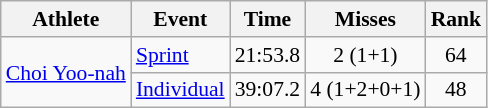<table class="wikitable" style="font-size:90%">
<tr>
<th>Athlete</th>
<th>Event</th>
<th>Time</th>
<th>Misses</th>
<th>Rank</th>
</tr>
<tr align=center>
<td align=left rowspan=2><a href='#'>Choi Yoo-nah</a></td>
<td align=left><a href='#'>Sprint</a></td>
<td>21:53.8</td>
<td>2 (1+1)</td>
<td>64</td>
</tr>
<tr align=center>
<td align=left><a href='#'>Individual</a></td>
<td>39:07.2</td>
<td>4 (1+2+0+1)</td>
<td>48</td>
</tr>
</table>
